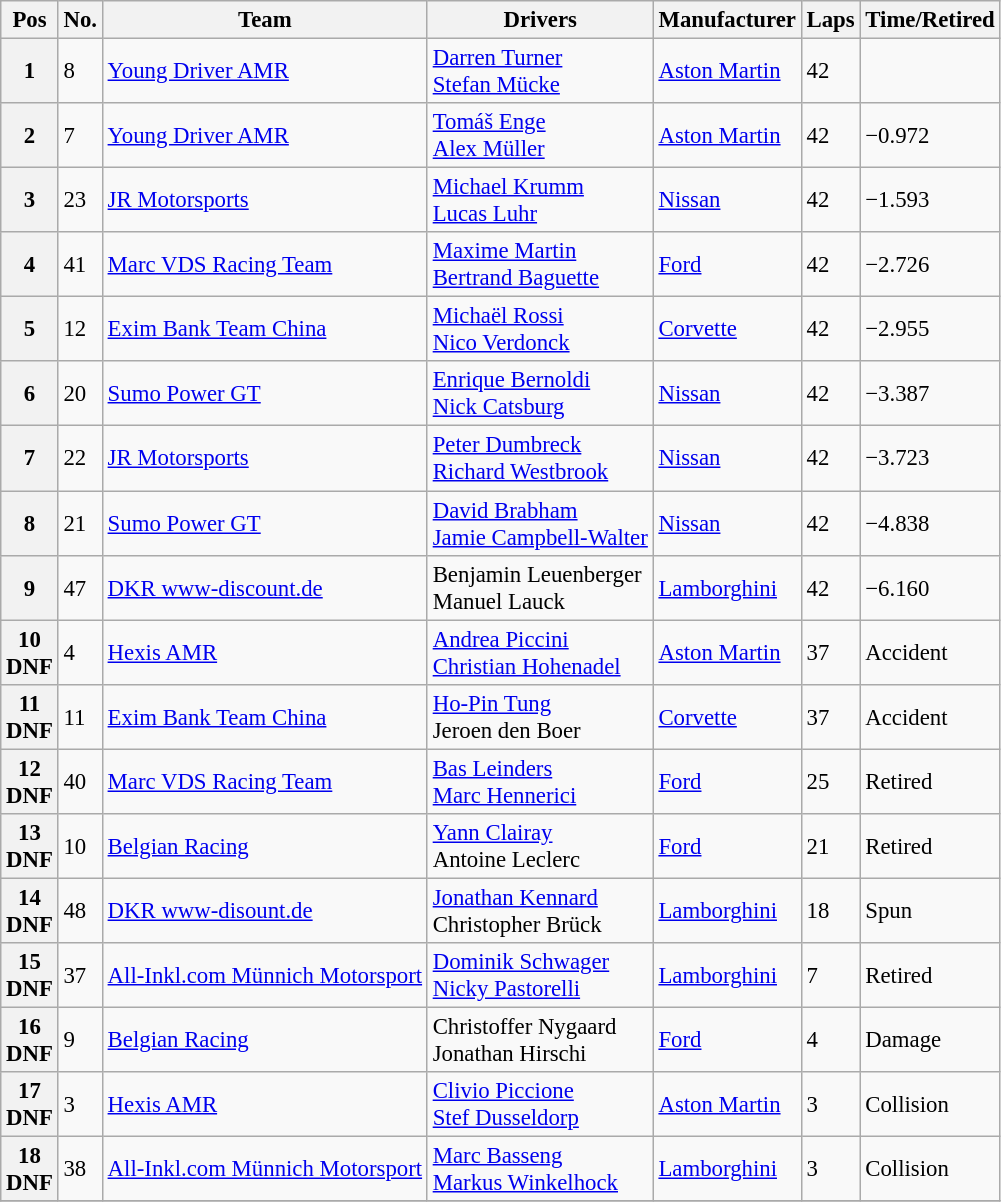<table class="wikitable" style="font-size: 95%;">
<tr>
<th>Pos</th>
<th>No.</th>
<th>Team</th>
<th>Drivers</th>
<th>Manufacturer</th>
<th>Laps</th>
<th>Time/Retired</th>
</tr>
<tr>
<th>1</th>
<td>8</td>
<td> <a href='#'>Young Driver AMR</a></td>
<td> <a href='#'>Darren Turner</a><br> <a href='#'>Stefan Mücke</a></td>
<td><a href='#'>Aston Martin</a></td>
<td>42</td>
<td></td>
</tr>
<tr>
<th>2</th>
<td>7</td>
<td> <a href='#'>Young Driver AMR</a></td>
<td> <a href='#'>Tomáš Enge</a><br> <a href='#'>Alex Müller</a></td>
<td><a href='#'>Aston Martin</a></td>
<td>42</td>
<td>−0.972</td>
</tr>
<tr>
<th>3</th>
<td>23</td>
<td> <a href='#'>JR Motorsports</a></td>
<td> <a href='#'>Michael Krumm</a><br> <a href='#'>Lucas Luhr</a></td>
<td><a href='#'>Nissan</a></td>
<td>42</td>
<td>−1.593</td>
</tr>
<tr>
<th>4</th>
<td>41</td>
<td> <a href='#'>Marc VDS Racing Team</a></td>
<td> <a href='#'>Maxime Martin</a><br> <a href='#'>Bertrand Baguette</a></td>
<td><a href='#'>Ford</a></td>
<td>42</td>
<td>−2.726</td>
</tr>
<tr>
<th>5</th>
<td>12</td>
<td> <a href='#'>Exim Bank Team China</a></td>
<td> <a href='#'>Michaël Rossi</a><br> <a href='#'>Nico Verdonck</a></td>
<td><a href='#'>Corvette</a></td>
<td>42</td>
<td>−2.955</td>
</tr>
<tr>
<th>6</th>
<td>20</td>
<td> <a href='#'>Sumo Power GT</a></td>
<td> <a href='#'>Enrique Bernoldi</a><br> <a href='#'>Nick Catsburg</a></td>
<td><a href='#'>Nissan</a></td>
<td>42</td>
<td>−3.387</td>
</tr>
<tr>
<th>7</th>
<td>22</td>
<td> <a href='#'>JR Motorsports</a></td>
<td> <a href='#'>Peter Dumbreck</a><br> <a href='#'>Richard Westbrook</a></td>
<td><a href='#'>Nissan</a></td>
<td>42</td>
<td>−3.723</td>
</tr>
<tr>
<th>8</th>
<td>21</td>
<td> <a href='#'>Sumo Power GT</a></td>
<td> <a href='#'>David Brabham</a><br> <a href='#'>Jamie Campbell-Walter</a></td>
<td><a href='#'>Nissan</a></td>
<td>42</td>
<td>−4.838</td>
</tr>
<tr>
<th>9</th>
<td>47</td>
<td> <a href='#'>DKR www-discount.de</a></td>
<td> Benjamin Leuenberger<br> Manuel Lauck</td>
<td><a href='#'>Lamborghini</a></td>
<td>42</td>
<td>−6.160</td>
</tr>
<tr>
<th>10<br>DNF</th>
<td>4</td>
<td> <a href='#'>Hexis AMR</a></td>
<td> <a href='#'>Andrea Piccini</a><br> <a href='#'>Christian Hohenadel</a></td>
<td><a href='#'>Aston Martin</a></td>
<td>37</td>
<td>Accident</td>
</tr>
<tr>
<th>11<br>DNF</th>
<td>11</td>
<td> <a href='#'>Exim Bank Team China</a></td>
<td> <a href='#'>Ho-Pin Tung</a><br> Jeroen den Boer</td>
<td><a href='#'>Corvette</a></td>
<td>37</td>
<td>Accident</td>
</tr>
<tr>
<th>12<br>DNF</th>
<td>40</td>
<td> <a href='#'>Marc VDS Racing Team</a></td>
<td> <a href='#'>Bas Leinders</a><br> <a href='#'>Marc Hennerici</a></td>
<td><a href='#'>Ford</a></td>
<td>25</td>
<td>Retired</td>
</tr>
<tr>
<th>13<br>DNF</th>
<td>10</td>
<td> <a href='#'>Belgian Racing</a></td>
<td> <a href='#'>Yann Clairay</a><br> Antoine Leclerc</td>
<td><a href='#'>Ford</a></td>
<td>21</td>
<td>Retired</td>
</tr>
<tr>
<th>14<br>DNF</th>
<td>48</td>
<td> <a href='#'>DKR www-disount.de</a></td>
<td> <a href='#'>Jonathan Kennard</a><br> Christopher Brück</td>
<td><a href='#'>Lamborghini</a></td>
<td>18</td>
<td>Spun</td>
</tr>
<tr>
<th>15<br>DNF</th>
<td>37</td>
<td> <a href='#'>All-Inkl.com Münnich Motorsport</a></td>
<td> <a href='#'>Dominik Schwager</a><br> <a href='#'>Nicky Pastorelli</a></td>
<td><a href='#'>Lamborghini</a></td>
<td>7</td>
<td>Retired</td>
</tr>
<tr>
<th>16<br>DNF</th>
<td>9</td>
<td> <a href='#'>Belgian Racing</a></td>
<td> Christoffer Nygaard<br> Jonathan Hirschi</td>
<td><a href='#'>Ford</a></td>
<td>4</td>
<td>Damage</td>
</tr>
<tr>
<th>17<br>DNF</th>
<td>3</td>
<td> <a href='#'>Hexis AMR</a></td>
<td> <a href='#'>Clivio Piccione</a><br> <a href='#'>Stef Dusseldorp</a></td>
<td><a href='#'>Aston Martin</a></td>
<td>3</td>
<td>Collision</td>
</tr>
<tr>
<th>18<br>DNF</th>
<td>38</td>
<td> <a href='#'>All-Inkl.com Münnich Motorsport</a></td>
<td> <a href='#'>Marc Basseng</a><br> <a href='#'>Markus Winkelhock</a></td>
<td><a href='#'>Lamborghini</a></td>
<td>3</td>
<td>Collision</td>
</tr>
<tr>
</tr>
</table>
